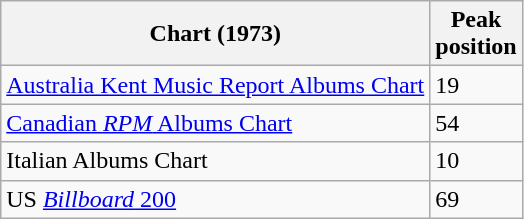<table class="wikitable sortable">
<tr>
<th>Chart (1973)</th>
<th>Peak<br>position</th>
</tr>
<tr>
<td style="text-align:left;"><a href='#'>Australia Kent Music Report Albums Chart</a></td>
<td style="text-align:left;">19</td>
</tr>
<tr>
<td style="text-align:left;"><a href='#'>Canadian <em>RPM</em> Albums Chart</a></td>
<td style="text-align:left;">54</td>
</tr>
<tr>
<td style="text-align:left;">Italian Albums Chart</td>
<td style="text-align:left;">10</td>
</tr>
<tr>
<td style="text-align:left;">US <a href='#'><em>Billboard</em> 200</a></td>
<td style="text-align:left;">69</td>
</tr>
</table>
